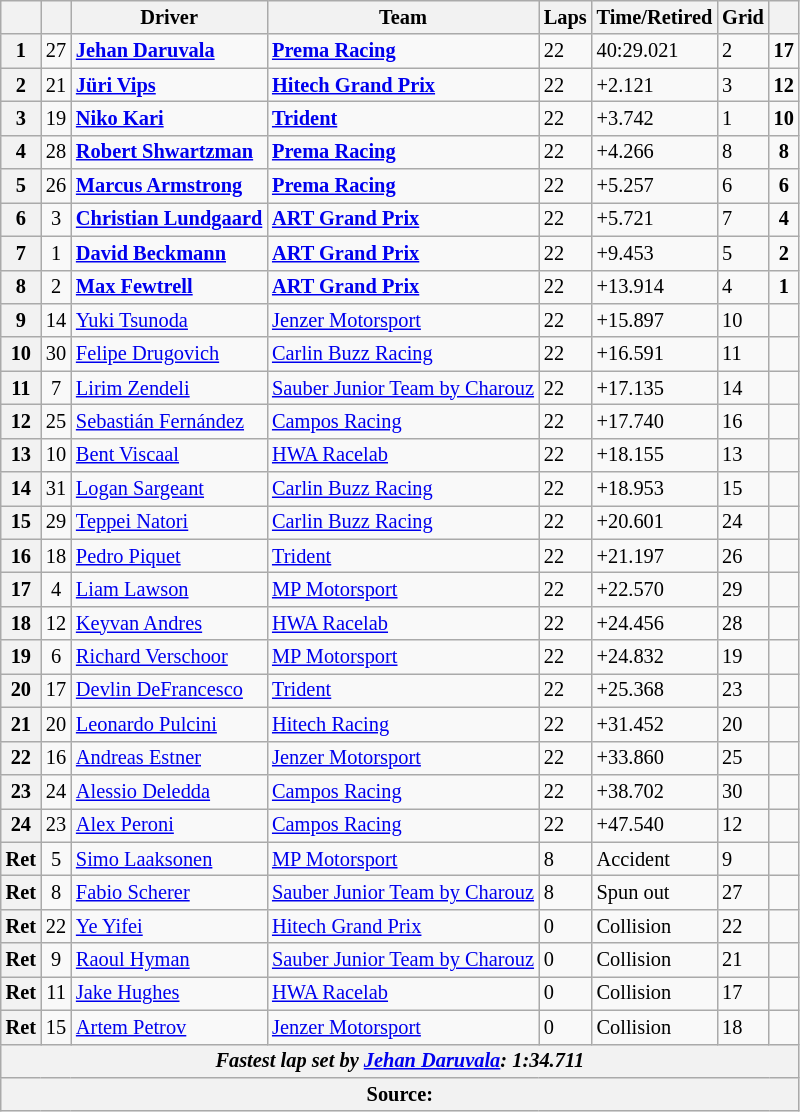<table class="wikitable" style="font-size:85%">
<tr>
<th></th>
<th></th>
<th>Driver</th>
<th>Team</th>
<th>Laps</th>
<th>Time/Retired</th>
<th>Grid</th>
<th></th>
</tr>
<tr>
<th>1</th>
<td align="center">27</td>
<td> <strong><a href='#'>Jehan Daruvala</a></strong></td>
<td><strong><a href='#'>Prema Racing</a></strong></td>
<td>22</td>
<td>40:29.021</td>
<td>2</td>
<td align="center"><strong>17 </strong></td>
</tr>
<tr>
<th>2</th>
<td align="center">21</td>
<td> <strong><a href='#'>Jüri Vips</a></strong></td>
<td><strong><a href='#'>Hitech Grand Prix</a></strong></td>
<td>22</td>
<td>+2.121</td>
<td>3</td>
<td align="center"><strong>12</strong></td>
</tr>
<tr>
<th>3</th>
<td align="center">19</td>
<td> <strong><a href='#'>Niko Kari</a></strong></td>
<td><strong><a href='#'>Trident</a></strong></td>
<td>22</td>
<td>+3.742</td>
<td>1</td>
<td align="center"><strong>10</strong></td>
</tr>
<tr>
<th>4</th>
<td align="center">28</td>
<td> <strong><a href='#'>Robert Shwartzman</a></strong></td>
<td><strong><a href='#'>Prema Racing</a></strong></td>
<td>22</td>
<td>+4.266</td>
<td>8</td>
<td align="center"><strong>8</strong></td>
</tr>
<tr>
<th>5</th>
<td align="center">26</td>
<td> <strong><a href='#'>Marcus Armstrong</a></strong></td>
<td><strong><a href='#'>Prema Racing</a></strong></td>
<td>22</td>
<td>+5.257</td>
<td>6</td>
<td align="center"><strong>6</strong></td>
</tr>
<tr>
<th>6</th>
<td align="center">3</td>
<td> <strong><a href='#'>Christian Lundgaard</a></strong></td>
<td><strong><a href='#'>ART Grand Prix</a></strong></td>
<td>22</td>
<td>+5.721</td>
<td>7</td>
<td align="center"><strong>4</strong></td>
</tr>
<tr>
<th>7</th>
<td align="center">1</td>
<td> <strong><a href='#'>David Beckmann</a></strong></td>
<td><strong><a href='#'>ART Grand Prix</a></strong></td>
<td>22</td>
<td>+9.453</td>
<td>5</td>
<td align="center"><strong>2</strong></td>
</tr>
<tr>
<th>8</th>
<td align="center">2</td>
<td> <strong><a href='#'>Max Fewtrell</a></strong></td>
<td><strong><a href='#'>ART Grand Prix</a></strong></td>
<td>22</td>
<td>+13.914</td>
<td>4</td>
<td align="center"><strong>1</strong></td>
</tr>
<tr>
<th>9</th>
<td align="center">14</td>
<td> <a href='#'>Yuki Tsunoda</a></td>
<td><a href='#'>Jenzer Motorsport</a></td>
<td>22</td>
<td>+15.897</td>
<td>10</td>
<td></td>
</tr>
<tr>
<th>10</th>
<td align="center">30</td>
<td> <a href='#'>Felipe Drugovich</a></td>
<td><a href='#'>Carlin Buzz Racing</a></td>
<td>22</td>
<td>+16.591</td>
<td>11</td>
<td></td>
</tr>
<tr>
<th>11</th>
<td align="center">7</td>
<td> <a href='#'>Lirim Zendeli</a></td>
<td><a href='#'>Sauber Junior Team by Charouz</a></td>
<td>22</td>
<td>+17.135</td>
<td>14</td>
<td></td>
</tr>
<tr>
<th>12</th>
<td align="center">25</td>
<td> <a href='#'>Sebastián Fernández</a></td>
<td><a href='#'>Campos Racing</a></td>
<td>22</td>
<td>+17.740</td>
<td>16</td>
<td></td>
</tr>
<tr>
<th>13</th>
<td align="center">10</td>
<td> <a href='#'>Bent Viscaal</a></td>
<td><a href='#'>HWA Racelab</a></td>
<td>22</td>
<td>+18.155</td>
<td>13</td>
<td></td>
</tr>
<tr>
<th>14</th>
<td align="center">31</td>
<td> <a href='#'>Logan Sargeant</a></td>
<td><a href='#'>Carlin Buzz Racing</a></td>
<td>22</td>
<td>+18.953</td>
<td>15</td>
<td></td>
</tr>
<tr>
<th>15</th>
<td align="center">29</td>
<td> <a href='#'>Teppei Natori</a></td>
<td><a href='#'>Carlin Buzz Racing</a></td>
<td>22</td>
<td>+20.601</td>
<td>24</td>
<td></td>
</tr>
<tr>
<th>16</th>
<td align="center">18</td>
<td> <a href='#'>Pedro Piquet</a></td>
<td><a href='#'>Trident</a></td>
<td>22</td>
<td>+21.197</td>
<td>26</td>
<td></td>
</tr>
<tr>
<th>17</th>
<td align="center">4</td>
<td> <a href='#'>Liam Lawson</a></td>
<td><a href='#'>MP Motorsport</a></td>
<td>22</td>
<td>+22.570</td>
<td>29</td>
<td></td>
</tr>
<tr>
<th>18</th>
<td align="center">12</td>
<td> <a href='#'>Keyvan Andres</a></td>
<td><a href='#'>HWA Racelab</a></td>
<td>22</td>
<td>+24.456</td>
<td>28</td>
<td></td>
</tr>
<tr>
<th>19</th>
<td align="center">6</td>
<td> <a href='#'>Richard Verschoor</a></td>
<td><a href='#'>MP Motorsport</a></td>
<td>22</td>
<td>+24.832</td>
<td>19</td>
<td></td>
</tr>
<tr>
<th>20</th>
<td align="center">17</td>
<td> <a href='#'>Devlin DeFrancesco</a></td>
<td><a href='#'>Trident</a></td>
<td>22</td>
<td>+25.368</td>
<td>23</td>
<td></td>
</tr>
<tr>
<th>21</th>
<td align="center">20</td>
<td> <a href='#'>Leonardo Pulcini</a></td>
<td><a href='#'>Hitech Racing</a></td>
<td>22</td>
<td>+31.452</td>
<td>20</td>
<td></td>
</tr>
<tr>
<th>22</th>
<td align="center">16</td>
<td> <a href='#'>Andreas Estner</a></td>
<td><a href='#'>Jenzer Motorsport</a></td>
<td>22</td>
<td>+33.860</td>
<td>25</td>
<td></td>
</tr>
<tr>
<th>23</th>
<td align="center">24</td>
<td> <a href='#'>Alessio Deledda</a></td>
<td><a href='#'>Campos Racing</a></td>
<td>22</td>
<td>+38.702</td>
<td>30</td>
<td></td>
</tr>
<tr>
<th>24</th>
<td align="center">23</td>
<td> <a href='#'>Alex Peroni</a></td>
<td><a href='#'>Campos Racing</a></td>
<td>22</td>
<td>+47.540</td>
<td>12</td>
<td></td>
</tr>
<tr>
<th>Ret</th>
<td align="center">5</td>
<td> <a href='#'>Simo Laaksonen</a></td>
<td><a href='#'>MP Motorsport</a></td>
<td>8</td>
<td>Accident</td>
<td>9</td>
<td></td>
</tr>
<tr>
<th>Ret</th>
<td align="center">8</td>
<td> <a href='#'>Fabio Scherer</a></td>
<td><a href='#'>Sauber Junior Team by Charouz</a></td>
<td>8</td>
<td>Spun out</td>
<td>27</td>
<td></td>
</tr>
<tr>
<th>Ret</th>
<td align="center">22</td>
<td> <a href='#'>Ye Yifei</a></td>
<td><a href='#'>Hitech Grand Prix</a></td>
<td>0</td>
<td>Collision</td>
<td>22</td>
<td></td>
</tr>
<tr>
<th>Ret</th>
<td align="center">9</td>
<td> <a href='#'>Raoul Hyman</a></td>
<td><a href='#'>Sauber Junior Team by Charouz</a></td>
<td>0</td>
<td>Collision</td>
<td>21</td>
<td></td>
</tr>
<tr>
<th>Ret</th>
<td align="center">11</td>
<td> <a href='#'>Jake Hughes</a></td>
<td><a href='#'>HWA Racelab</a></td>
<td>0</td>
<td>Collision</td>
<td>17</td>
<td></td>
</tr>
<tr>
<th>Ret</th>
<td align="center">15</td>
<td> <a href='#'>Artem Petrov</a></td>
<td><a href='#'>Jenzer Motorsport</a></td>
<td>0</td>
<td>Collision</td>
<td>18</td>
<td></td>
</tr>
<tr>
<th align=center colspan=8><em>Fastest lap set by  <a href='#'>Jehan Daruvala</a>: 1:34.711</em></th>
</tr>
<tr>
<th colspan=8>Source:</th>
</tr>
</table>
